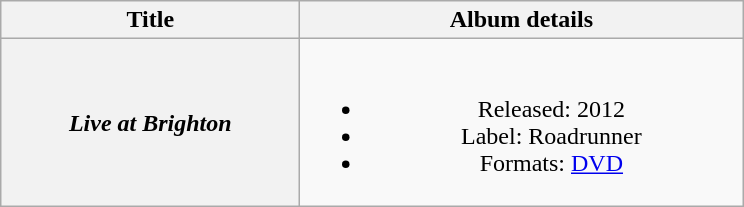<table class="wikitable plainrowheaders" style="text-align:center;">
<tr>
<th scope="col" style="width:12em;">Title</th>
<th scope="col" style="width:18em;">Album details</th>
</tr>
<tr>
<th scope="row"><em>Live at Brighton</em></th>
<td><br><ul><li>Released: 2012</li><li>Label: Roadrunner</li><li>Formats: <a href='#'>DVD</a></li></ul></td>
</tr>
</table>
